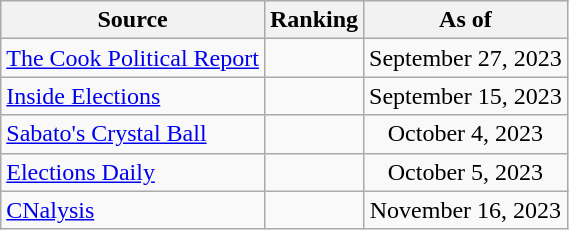<table class="wikitable" style="text-align:center">
<tr>
<th>Source</th>
<th>Ranking</th>
<th>As of</th>
</tr>
<tr>
<td align=left><a href='#'>The Cook Political Report</a></td>
<td></td>
<td>September 27, 2023</td>
</tr>
<tr>
<td align=left><a href='#'>Inside Elections</a></td>
<td></td>
<td>September 15, 2023</td>
</tr>
<tr>
<td align=left><a href='#'>Sabato's Crystal Ball</a></td>
<td></td>
<td>October 4, 2023</td>
</tr>
<tr>
<td align=left><a href='#'>Elections Daily</a></td>
<td></td>
<td>October 5, 2023</td>
</tr>
<tr>
<td align=left><a href='#'>CNalysis</a></td>
<td></td>
<td>November 16, 2023</td>
</tr>
</table>
